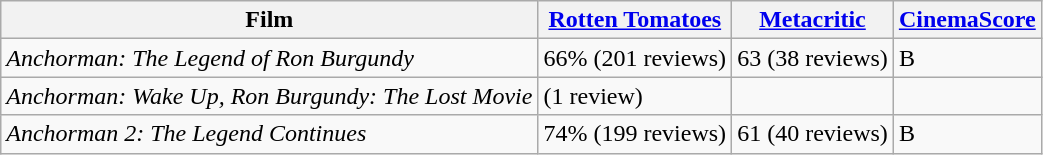<table class="wikitable sortable plainrowheaders">
<tr>
<th>Film</th>
<th><a href='#'>Rotten Tomatoes</a></th>
<th><a href='#'>Metacritic</a></th>
<th><a href='#'>CinemaScore</a></th>
</tr>
<tr>
<td><em>Anchorman: The Legend of Ron Burgundy</em></td>
<td>66% (201 reviews)</td>
<td>63 (38 reviews)</td>
<td>B</td>
</tr>
<tr>
<td><em>Anchorman: Wake Up, Ron Burgundy: The Lost Movie</em></td>
<td> (1 review)</td>
<td></td>
<td></td>
</tr>
<tr>
<td><em>Anchorman 2: The Legend Continues</em></td>
<td>74% (199 reviews)</td>
<td>61 (40 reviews)</td>
<td>B</td>
</tr>
</table>
